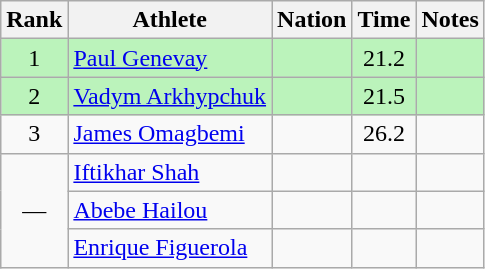<table class="wikitable sortable" style="text-align:center">
<tr>
<th>Rank</th>
<th>Athlete</th>
<th>Nation</th>
<th>Time</th>
<th>Notes</th>
</tr>
<tr bgcolor=bbf3bb>
<td>1</td>
<td align=left><a href='#'>Paul Genevay</a></td>
<td align=left></td>
<td>21.2</td>
<td></td>
</tr>
<tr bgcolor=bbf3bb>
<td>2</td>
<td align=left><a href='#'>Vadym Arkhypchuk</a></td>
<td align=left></td>
<td>21.5</td>
<td></td>
</tr>
<tr>
<td>3</td>
<td align=left><a href='#'>James Omagbemi</a></td>
<td align=left></td>
<td>26.2</td>
<td></td>
</tr>
<tr>
<td rowspan=3 data-sort-value=4>—</td>
<td align=left><a href='#'>Iftikhar Shah</a></td>
<td align=left></td>
<td data-sort-value=99.9></td>
<td></td>
</tr>
<tr>
<td align=left><a href='#'>Abebe Hailou</a></td>
<td align=left></td>
<td data-sort-value=99.9></td>
<td></td>
</tr>
<tr>
<td align=left><a href='#'>Enrique Figuerola</a></td>
<td align=left></td>
<td data-sort-value=99.9></td>
<td></td>
</tr>
</table>
